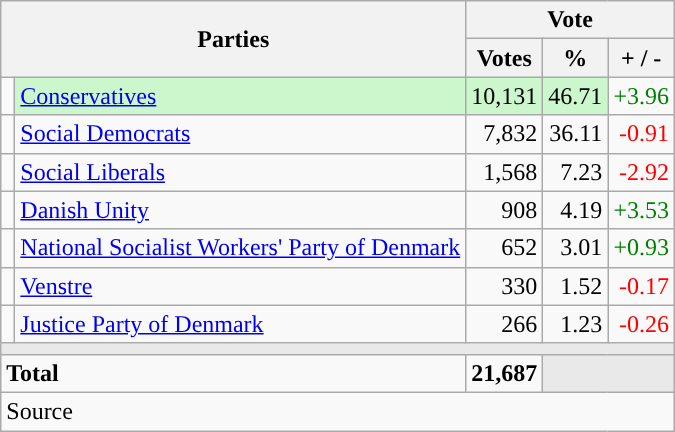<table class="wikitable" style="text-align:right;">
<tr>
<th style="text-align:centre;" rowspan="2" colspan="2" width="225">Parties</th>
<th colspan="3">Vote</th>
</tr>
<tr>
<th width="15">Votes</th>
<th width="15">%</th>
<th width="15">+ / -</th>
</tr>
<tr>
<td width="2" style="color:inherit;background:"></td>
<td bgcolor=#ccf7cc  align="left"><a href='#'>Conservatives</a></td>
<td bgcolor=#ccf7cc>10,131</td>
<td bgcolor=#ccf7cc>46.71</td>
<td style=color:green;>+3.96</td>
</tr>
<tr>
<td width="2" style="color:inherit;background:"></td>
<td align="left"><a href='#'>Social Democrats</a></td>
<td>7,832</td>
<td>36.11</td>
<td style=color:red;>-0.91</td>
</tr>
<tr>
<td width="2" style="color:inherit;background:"></td>
<td align="left"><a href='#'>Social Liberals</a></td>
<td>1,568</td>
<td>7.23</td>
<td style=color:red;>-2.92</td>
</tr>
<tr>
<td width="2" style="color:inherit;background:"></td>
<td align="left"><a href='#'>Danish Unity</a></td>
<td>908</td>
<td>4.19</td>
<td style=color:green;>+3.53</td>
</tr>
<tr>
<td width="2" style="color:inherit;background:"></td>
<td align="left"><a href='#'>National Socialist Workers' Party of Denmark</a></td>
<td>652</td>
<td>3.01</td>
<td style=color:green;>+0.93</td>
</tr>
<tr>
<td width="2" style="color:inherit;background:"></td>
<td align="left"><a href='#'>Venstre</a></td>
<td>330</td>
<td>1.52</td>
<td style=color:red;>-0.17</td>
</tr>
<tr>
<td width="2" style="color:inherit;background:"></td>
<td align="left"><a href='#'>Justice Party of Denmark</a></td>
<td>266</td>
<td>1.23</td>
<td style=color:red;>-0.26</td>
</tr>
<tr>
<td colspan="7" bgcolor="#E9E9E9"></td>
</tr>
<tr>
<td align="left" colspan="2"><strong>Total</strong></td>
<td><strong>21,687</strong></td>
<td bgcolor="#E9E9E9" colspan="2"></td>
</tr>
<tr>
<td align="left" colspan="6">Source</td>
</tr>
</table>
